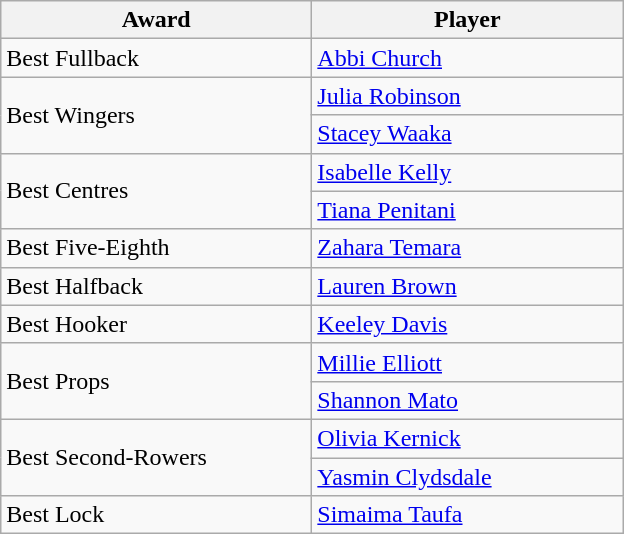<table class="wikitable">
<tr>
<th width="200">Award</th>
<th width="200">Player</th>
</tr>
<tr>
<td>Best Fullback</td>
<td> <a href='#'>Abbi Church</a></td>
</tr>
<tr>
<td rowspan="2">Best Wingers</td>
<td> <a href='#'>Julia Robinson</a></td>
</tr>
<tr>
<td> <a href='#'>Stacey Waaka</a></td>
</tr>
<tr>
<td rowspan="2">Best Centres</td>
<td> <a href='#'>Isabelle Kelly</a></td>
</tr>
<tr>
<td> <a href='#'>Tiana Penitani</a></td>
</tr>
<tr>
<td>Best Five-Eighth</td>
<td> <a href='#'>Zahara Temara</a></td>
</tr>
<tr>
<td>Best Halfback</td>
<td> <a href='#'>Lauren Brown</a></td>
</tr>
<tr>
<td>Best Hooker</td>
<td> <a href='#'>Keeley Davis</a></td>
</tr>
<tr>
<td rowspan="2">Best Props</td>
<td> <a href='#'>Millie Elliott</a></td>
</tr>
<tr>
<td> <a href='#'>Shannon Mato</a></td>
</tr>
<tr>
<td rowspan="2">Best Second-Rowers</td>
<td> <a href='#'>Olivia Kernick</a></td>
</tr>
<tr>
<td> <a href='#'>Yasmin Clydsdale</a></td>
</tr>
<tr>
<td>Best Lock</td>
<td> <a href='#'>Simaima Taufa</a></td>
</tr>
</table>
